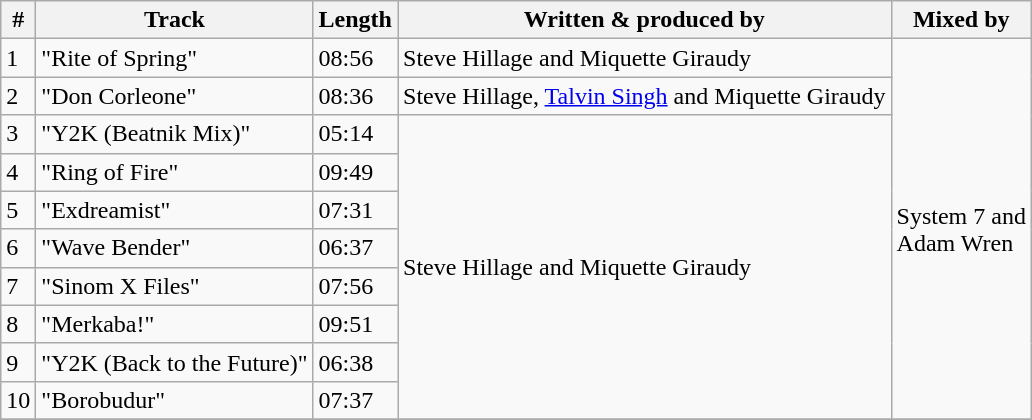<table class="wikitable">
<tr>
<th>#</th>
<th>Track</th>
<th>Length</th>
<th>Written & produced by</th>
<th>Mixed by</th>
</tr>
<tr>
<td>1</td>
<td>"Rite of Spring"</td>
<td>08:56</td>
<td>Steve Hillage and Miquette Giraudy</td>
<td rowspan="10">System 7 and<br> Adam Wren</td>
</tr>
<tr>
<td>2</td>
<td>"Don Corleone"</td>
<td>08:36</td>
<td>Steve Hillage, <a href='#'>Talvin Singh</a> and Miquette Giraudy</td>
</tr>
<tr>
<td>3</td>
<td>"Y2K (Beatnik Mix)"</td>
<td>05:14</td>
<td rowspan="8">Steve Hillage and Miquette Giraudy</td>
</tr>
<tr>
<td>4</td>
<td>"Ring of Fire"</td>
<td>09:49</td>
</tr>
<tr>
<td>5</td>
<td>"Exdreamist"</td>
<td>07:31</td>
</tr>
<tr>
<td>6</td>
<td>"Wave Bender"</td>
<td>06:37</td>
</tr>
<tr>
<td>7</td>
<td>"Sinom X Files"</td>
<td>07:56</td>
</tr>
<tr>
<td>8</td>
<td>"Merkaba!"</td>
<td>09:51</td>
</tr>
<tr>
<td>9</td>
<td>"Y2K (Back to the Future)"</td>
<td>06:38</td>
</tr>
<tr>
<td>10</td>
<td>"Borobudur"</td>
<td>07:37</td>
</tr>
<tr>
</tr>
</table>
